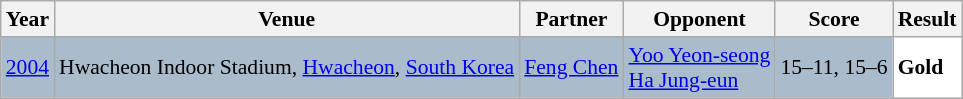<table class="sortable wikitable" style="font-size: 90%;">
<tr>
<th>Year</th>
<th>Venue</th>
<th>Partner</th>
<th>Opponent</th>
<th>Score</th>
<th>Result</th>
</tr>
<tr style="background:#AABBCC">
<td align="center"><a href='#'>2004</a></td>
<td align="left">Hwacheon Indoor Stadium, <a href='#'>Hwacheon</a>, <a href='#'>South Korea</a></td>
<td align="left"> <a href='#'>Feng Chen</a></td>
<td align="left"> <a href='#'>Yoo Yeon-seong</a> <br>  <a href='#'>Ha Jung-eun</a></td>
<td align="left">15–11, 15–6</td>
<td style="text-align:left; background:white"> <strong>Gold</strong></td>
</tr>
</table>
